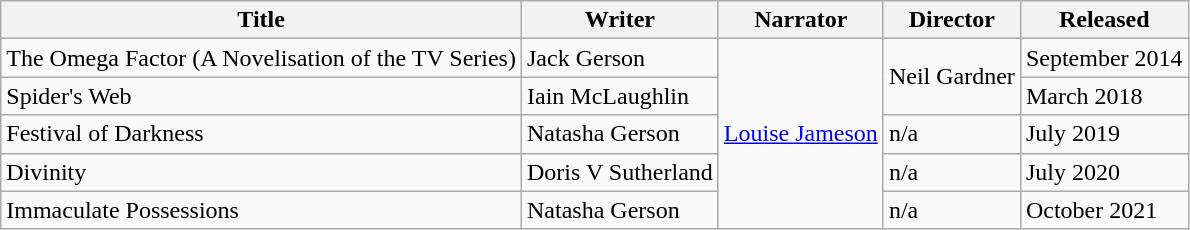<table class="wikitable">
<tr>
<th>Title</th>
<th>Writer</th>
<th>Narrator</th>
<th>Director</th>
<th>Released</th>
</tr>
<tr>
<td>The Omega Factor (A Novelisation of the TV Series)</td>
<td>Jack Gerson</td>
<td rowspan="5"><a href='#'>Louise Jameson</a></td>
<td rowspan="2">Neil Gardner</td>
<td>September 2014</td>
</tr>
<tr>
<td>Spider's Web</td>
<td>Iain McLaughlin</td>
<td>March 2018</td>
</tr>
<tr>
<td>Festival of Darkness</td>
<td>Natasha Gerson</td>
<td>n/a</td>
<td>July 2019</td>
</tr>
<tr>
<td>Divinity</td>
<td>Doris V Sutherland</td>
<td>n/a</td>
<td>July 2020</td>
</tr>
<tr>
<td>Immaculate Possessions</td>
<td>Natasha Gerson</td>
<td>n/a</td>
<td>October 2021</td>
</tr>
</table>
